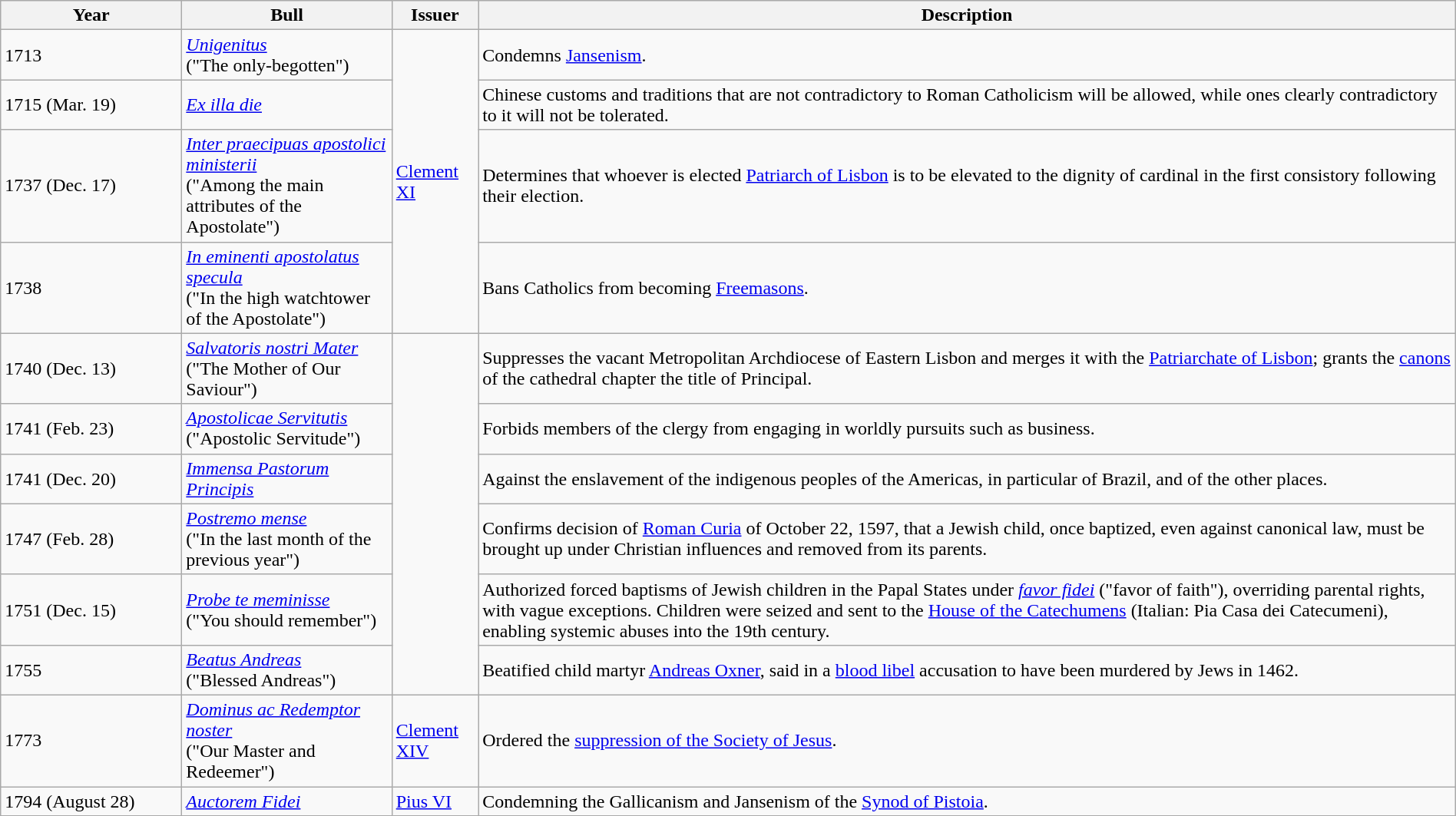<table class="wikitable" style="width:100%;">
<tr>
<th width="150">Year</th>
<th>Bull</th>
<th>Issuer</th>
<th>Description</th>
</tr>
<tr>
<td>1713</td>
<td><em><a href='#'>Unigenitus</a></em><br>("The only-begotten")</td>
<td rowspan=4><a href='#'>Clement XI</a></td>
<td>Condemns <a href='#'>Jansenism</a>.</td>
</tr>
<tr>
<td>1715 (Mar. 19)</td>
<td><em><a href='#'>Ex illa die</a></em></td>
<td>Chinese customs and traditions that are not contradictory to Roman Catholicism will be allowed, while ones clearly contradictory to it will not be tolerated.</td>
</tr>
<tr>
<td>1737 (Dec. 17)</td>
<td><em><a href='#'>Inter praecipuas apostolici ministerii</a></em><br>("Among the main attributes of the Apostolate")</td>
<td>Determines that whoever is elected <a href='#'>Patriarch of Lisbon</a> is to be elevated to the dignity of cardinal in the first consistory following their election.</td>
</tr>
<tr>
<td>1738</td>
<td><em><a href='#'>In eminenti apostolatus specula</a></em><br>("In the high watchtower of the Apostolate")</td>
<td>Bans Catholics from becoming <a href='#'>Freemasons</a>.</td>
</tr>
<tr>
<td>1740 (Dec. 13)</td>
<td><em><a href='#'>Salvatoris nostri Mater</a></em><br>("The Mother of Our Saviour")</td>
<td rowspan="6"></td>
<td>Suppresses the vacant Metropolitan Archdiocese of Eastern Lisbon and merges it with the <a href='#'>Patriarchate of Lisbon</a>; grants the <a href='#'>canons</a> of the cathedral chapter the title of Principal.</td>
</tr>
<tr>
<td>1741 (Feb. 23)</td>
<td><em><a href='#'>Apostolicae Servitutis</a></em><br>("Apostolic Servitude")</td>
<td>Forbids members of the clergy from engaging in worldly pursuits such as business.</td>
</tr>
<tr>
<td>1741 (Dec. 20)</td>
<td><em><a href='#'>Immensa Pastorum Principis</a></em></td>
<td>Against the enslavement of the indigenous peoples of the Americas, in particular of Brazil, and of the other places.</td>
</tr>
<tr>
<td>1747 (Feb. 28)</td>
<td><em><a href='#'>Postremo mense</a></em><br>("In the last month of the previous year")</td>
<td>Confirms decision of <a href='#'>Roman Curia</a> of October 22, 1597, that a Jewish child, once baptized, even against canonical law, must be brought up under Christian influences and removed from its parents.</td>
</tr>
<tr>
<td>1751 (Dec. 15)</td>
<td><em><a href='#'>Probe te meminisse</a></em><br>("You should remember")</td>
<td>Authorized forced baptisms of Jewish children in the Papal States under <em><a href='#'>favor fidei</a></em>  ("favor of faith"), overriding parental rights, with vague exceptions. Children were seized and sent to the <a href='#'>House of the Catechumens</a> (Italian: Pia Casa dei Catecumeni), enabling systemic abuses into the 19th century.</td>
</tr>
<tr>
<td>1755</td>
<td><em><a href='#'>Beatus Andreas</a></em><br>("Blessed Andreas")</td>
<td>Beatified child martyr <a href='#'>Andreas Oxner</a>, said in a <a href='#'>blood libel</a> accusation to have been murdered by Jews in 1462.</td>
</tr>
<tr>
<td>1773</td>
<td><em><a href='#'>Dominus ac Redemptor noster</a></em><br>("Our Master and Redeemer")</td>
<td><a href='#'>Clement XIV</a></td>
<td>Ordered the <a href='#'>suppression of the Society of Jesus</a>.</td>
</tr>
<tr>
<td>1794 (August 28)</td>
<td><em><a href='#'>Auctorem Fidei</a></em></td>
<td><a href='#'>Pius VI</a></td>
<td>Condemning the Gallicanism and Jansenism of the <a href='#'>Synod of Pistoia</a>.</td>
</tr>
</table>
